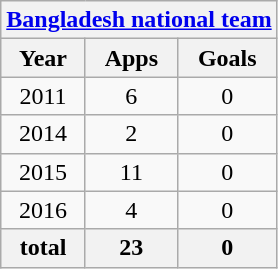<table class=wikitable style=text-align:center>
<tr>
<th colspan=3><a href='#'>Bangladesh national team</a></th>
</tr>
<tr>
<th>Year</th>
<th>Apps</th>
<th>Goals</th>
</tr>
<tr>
<td>2011</td>
<td>6</td>
<td>0</td>
</tr>
<tr>
<td>2014</td>
<td>2</td>
<td>0</td>
</tr>
<tr>
<td>2015</td>
<td>11</td>
<td>0</td>
</tr>
<tr>
<td>2016</td>
<td>4</td>
<td>0</td>
</tr>
<tr>
<th colspan=1>total</th>
<th>23</th>
<th>0</th>
</tr>
</table>
